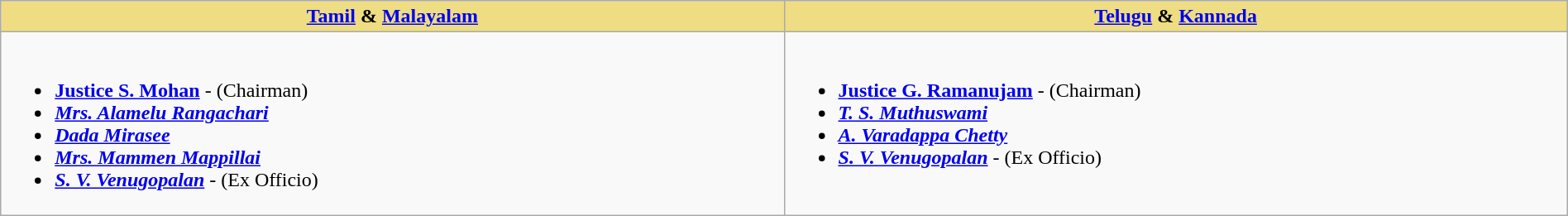<table class="wikitable" width=100% |>
<tr>
<th !  style="background:#eedd82; text-align:center; width:50%;"><a href='#'>Tamil</a> & <a href='#'>Malayalam</a></th>
<th !  style="background:#eedd82; text-align:center; width:50%;"><a href='#'>Telugu</a> & <a href='#'>Kannada</a></th>
</tr>
<tr>
<td valign="top"><br><ul><li><strong><a href='#'>Justice S. Mohan</a></strong> - (Chairman)</li><li><strong><em><a href='#'>Mrs. Alamelu Rangachari</a></em></strong></li><li><strong><em><a href='#'>Dada Mirasee</a></em></strong></li><li><strong><em><a href='#'>Mrs. Mammen Mappillai</a></em></strong></li><li><strong><em><a href='#'>S. V. Venugopalan</a></em></strong> - (Ex Officio)</li></ul></td>
<td valign="top"><br><ul><li><strong><a href='#'>Justice G. Ramanujam</a></strong> - (Chairman)</li><li><strong><em><a href='#'>T. S. Muthuswami</a></em></strong></li><li><strong><em><a href='#'>A. Varadappa Chetty</a></em></strong></li><li><strong><em><a href='#'>S. V. Venugopalan</a></em></strong> - (Ex Officio)</li></ul></td>
</tr>
</table>
